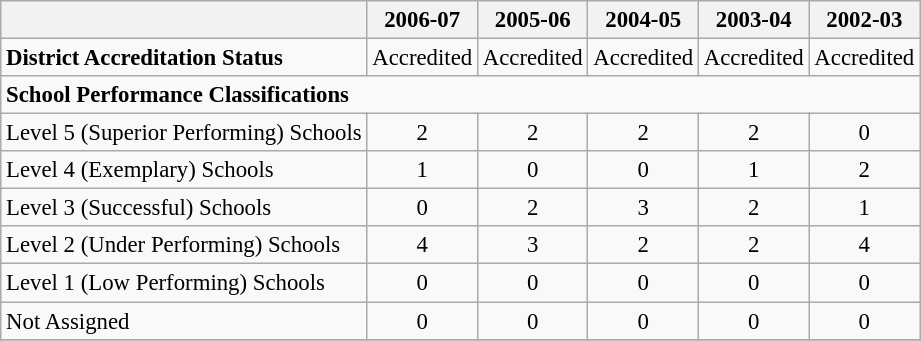<table class="wikitable" style="font-size: 95%;">
<tr>
<th></th>
<th>2006-07</th>
<th>2005-06</th>
<th>2004-05</th>
<th>2003-04</th>
<th>2002-03</th>
</tr>
<tr>
<td align="left"><strong>District Accreditation Status</strong></td>
<td align="center">Accredited</td>
<td align="center">Accredited</td>
<td align="center">Accredited</td>
<td align="center">Accredited</td>
<td align="center">Accredited</td>
</tr>
<tr>
<td align="left" colspan="6"><strong>School Performance Classifications</strong></td>
</tr>
<tr>
<td align="left">Level 5 (Superior Performing) Schools</td>
<td align="center">2</td>
<td align="center">2</td>
<td align="center">2</td>
<td align="center">2</td>
<td align="center">0</td>
</tr>
<tr>
<td align="left">Level 4 (Exemplary) Schools</td>
<td align="center">1</td>
<td align="center">0</td>
<td align="center">0</td>
<td align="center">1</td>
<td align="center">2</td>
</tr>
<tr>
<td align="left">Level 3 (Successful) Schools</td>
<td align="center">0</td>
<td align="center">2</td>
<td align="center">3</td>
<td align="center">2</td>
<td align="center">1</td>
</tr>
<tr>
<td align="left">Level 2 (Under Performing) Schools</td>
<td align="center">4</td>
<td align="center">3</td>
<td align="center">2</td>
<td align="center">2</td>
<td align="center">4</td>
</tr>
<tr>
<td align="left">Level 1 (Low Performing) Schools</td>
<td align="center">0</td>
<td align="center">0</td>
<td align="center">0</td>
<td align="center">0</td>
<td align="center">0</td>
</tr>
<tr>
<td align="left">Not Assigned</td>
<td align="center">0</td>
<td align="center">0</td>
<td align="center">0</td>
<td align="center">0</td>
<td align="center">0</td>
</tr>
<tr>
</tr>
</table>
